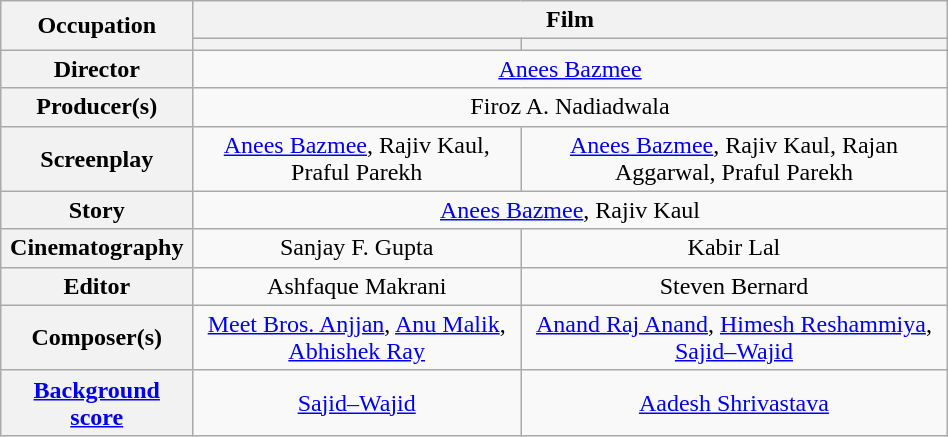<table class="wikitable" style="text-align:center;" width="50%">
<tr>
<th scope="col" rowspan="2">Occupation</th>
<th colspan="2" scope="col">Film</th>
</tr>
<tr>
<th scope="col" width:10%;"></th>
<th scope="col" width:10%;"></th>
</tr>
<tr>
<th scope="row">Director</th>
<td colspan="2"><a href='#'>Anees Bazmee</a></td>
</tr>
<tr>
<th scope="row">Producer(s)</th>
<td colspan="2">Firoz A. Nadiadwala</td>
</tr>
<tr>
<th scope="row">Screenplay</th>
<td><a href='#'>Anees Bazmee</a>, Rajiv Kaul, Praful Parekh</td>
<td><a href='#'>Anees Bazmee</a>, Rajiv Kaul, Rajan Aggarwal, Praful Parekh</td>
</tr>
<tr>
<th scope="row">Story</th>
<td colspan="2"><a href='#'>Anees Bazmee</a>, Rajiv Kaul</td>
</tr>
<tr>
<th scope="row">Cinematography</th>
<td>Sanjay F. Gupta</td>
<td>Kabir Lal</td>
</tr>
<tr>
<th scope="row">Editor</th>
<td>Ashfaque Makrani</td>
<td>Steven Bernard</td>
</tr>
<tr>
<th scope="row">Composer(s)</th>
<td><a href='#'> Meet Bros. Anjjan</a>, <a href='#'>Anu Malik</a>, <a href='#'>Abhishek Ray</a></td>
<td><a href='#'>Anand Raj Anand</a>, <a href='#'>Himesh Reshammiya</a>, <a href='#'>Sajid–Wajid</a></td>
</tr>
<tr>
<th scope="row"><a href='#'>Background score</a></th>
<td><a href='#'>Sajid–Wajid</a></td>
<td><a href='#'>Aadesh Shrivastava</a></td>
</tr>
</table>
